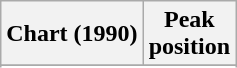<table class="wikitable sortable plainrowheaders" style="text-align:center">
<tr>
<th scope="col">Chart (1990)</th>
<th scope="col">Peak<br>position</th>
</tr>
<tr>
</tr>
<tr>
</tr>
<tr>
</tr>
<tr>
</tr>
<tr>
</tr>
</table>
